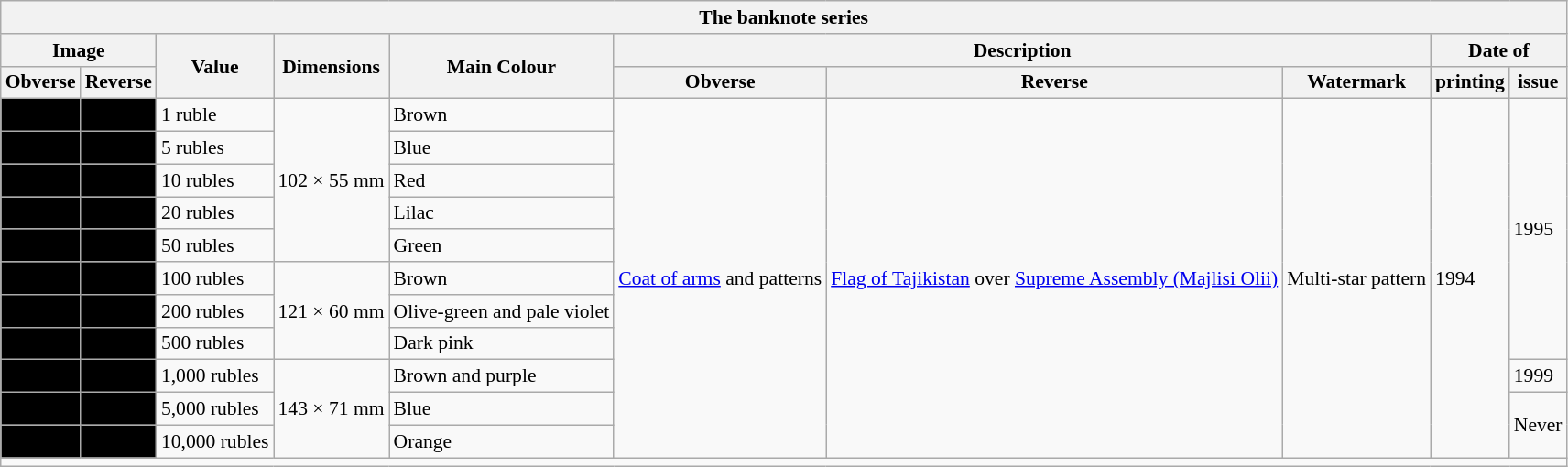<table class="wikitable" style="font-size: 90%">
<tr>
<th colspan="10">The banknote series</th>
</tr>
<tr>
<th colspan="2">Image</th>
<th rowspan="2">Value</th>
<th rowspan="2">Dimensions</th>
<th rowspan="2">Main Colour</th>
<th colspan="3">Description</th>
<th colspan="2">Date of</th>
</tr>
<tr>
<th>Obverse</th>
<th>Reverse</th>
<th>Obverse</th>
<th>Reverse</th>
<th>Watermark</th>
<th>printing</th>
<th>issue</th>
</tr>
<tr>
<td align="center" bgcolor="#000000"></td>
<td align="center" bgcolor="#000000"></td>
<td>1 ruble</td>
<td rowspan="5">102 × 55 mm</td>
<td>Brown</td>
<td rowspan="11"><a href='#'>Coat of arms</a> and patterns</td>
<td rowspan="11"><a href='#'>Flag of Tajikistan</a> over <a href='#'>Supreme Assembly (Majlisi Olii)</a></td>
<td rowspan="11">Multi-star pattern</td>
<td rowspan="11">1994</td>
<td rowspan="8">1995</td>
</tr>
<tr>
<td align="center" bgcolor="#000000"></td>
<td align="center" bgcolor="#000000"></td>
<td>5 rubles</td>
<td>Blue</td>
</tr>
<tr>
<td align="center" bgcolor="#000000"></td>
<td align="center" bgcolor="#000000"></td>
<td>10 rubles</td>
<td>Red</td>
</tr>
<tr>
<td align="center" bgcolor="#000000"></td>
<td align="center" bgcolor="#000000"></td>
<td>20 rubles</td>
<td>Lilac</td>
</tr>
<tr>
<td align="center" bgcolor="#000000"></td>
<td align="center" bgcolor="#000000"></td>
<td>50 rubles</td>
<td>Green</td>
</tr>
<tr>
<td align="center" bgcolor="#000000"></td>
<td align="center" bgcolor="#000000"></td>
<td>100 rubles</td>
<td rowspan="3">121 × 60 mm</td>
<td>Brown</td>
</tr>
<tr>
<td align="center" bgcolor="#000000"></td>
<td align="center" bgcolor="#000000"></td>
<td>200 rubles</td>
<td>Olive-green and pale violet</td>
</tr>
<tr>
<td align="center" bgcolor="#000000"></td>
<td align="center" bgcolor="#000000"></td>
<td>500 rubles</td>
<td>Dark pink</td>
</tr>
<tr>
<td align="center" bgcolor="#000000"></td>
<td align="center" bgcolor="#000000"></td>
<td>1,000 rubles</td>
<td rowspan="3">143 × 71 mm</td>
<td>Brown and purple</td>
<td>1999</td>
</tr>
<tr>
<td align="center" bgcolor="#000000"></td>
<td align="center" bgcolor="#000000"></td>
<td>5,000 rubles</td>
<td>Blue</td>
<td rowspan="2">Never</td>
</tr>
<tr>
<td align="center" bgcolor="#000000"></td>
<td align="center" bgcolor="#000000"></td>
<td>10,000 rubles</td>
<td>Orange</td>
</tr>
<tr>
<td colspan="10"></td>
</tr>
</table>
